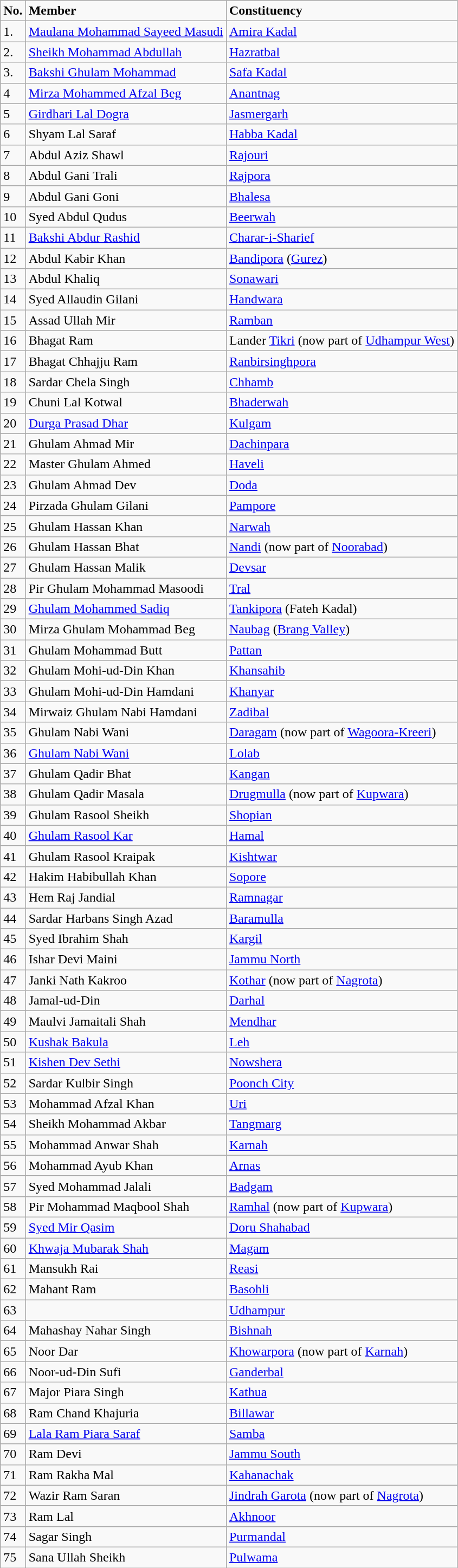<table class="wikitable">
<tr>
<td><strong>No.</strong></td>
<td><strong>Member</strong></td>
<td><strong>Constituency</strong></td>
</tr>
<tr>
<td>1.</td>
<td><a href='#'>Maulana Mohammad Sayeed Masudi</a></td>
<td><a href='#'>Amira Kadal</a></td>
</tr>
<tr>
<td>2.</td>
<td><a href='#'>Sheikh Mohammad Abdullah</a></td>
<td><a href='#'>Hazratbal</a></td>
</tr>
<tr>
<td>3.</td>
<td><a href='#'>Bakshi Ghulam Mohammad</a></td>
<td><a href='#'>Safa Kadal</a></td>
</tr>
<tr>
<td>4</td>
<td><a href='#'>Mirza Mohammed Afzal Beg</a></td>
<td><a href='#'>Anantnag</a></td>
</tr>
<tr>
<td>5</td>
<td><a href='#'>Girdhari Lal Dogra</a></td>
<td><a href='#'>Jasmergarh</a></td>
</tr>
<tr>
<td>6</td>
<td>Shyam Lal Saraf</td>
<td><a href='#'>Habba Kadal</a></td>
</tr>
<tr>
<td>7</td>
<td>Abdul Aziz Shawl</td>
<td><a href='#'>Rajouri</a></td>
</tr>
<tr>
<td>8</td>
<td>Abdul Gani Trali</td>
<td><a href='#'>Rajpora</a></td>
</tr>
<tr>
<td>9</td>
<td>Abdul Gani Goni</td>
<td><a href='#'>Bhalesa</a></td>
</tr>
<tr>
<td>10</td>
<td>Syed Abdul Qudus</td>
<td><a href='#'>Beerwah</a></td>
</tr>
<tr>
<td>11</td>
<td><a href='#'>Bakshi Abdur Rashid</a></td>
<td><a href='#'>Charar-i-Sharief</a></td>
</tr>
<tr>
<td>12</td>
<td>Abdul Kabir Khan</td>
<td><a href='#'>Bandipora</a> (<a href='#'>Gurez</a>)</td>
</tr>
<tr>
<td>13</td>
<td>Abdul Khaliq</td>
<td><a href='#'>Sonawari</a></td>
</tr>
<tr>
<td>14</td>
<td>Syed Allaudin Gilani</td>
<td><a href='#'>Handwara</a></td>
</tr>
<tr>
<td>15</td>
<td>Assad Ullah Mir</td>
<td><a href='#'>Ramban</a></td>
</tr>
<tr>
<td>16</td>
<td>Bhagat Ram</td>
<td>Lander <a href='#'>Tikri</a> (now part of <a href='#'>Udhampur West</a>)</td>
</tr>
<tr>
<td>17</td>
<td>Bhagat Chhajju Ram</td>
<td><a href='#'>Ranbirsinghpora</a></td>
</tr>
<tr>
<td>18</td>
<td>Sardar Chela Singh</td>
<td><a href='#'>Chhamb</a></td>
</tr>
<tr>
<td>19</td>
<td>Chuni Lal Kotwal</td>
<td><a href='#'>Bhaderwah</a></td>
</tr>
<tr>
<td>20</td>
<td><a href='#'>Durga Prasad Dhar</a></td>
<td><a href='#'>Kulgam</a></td>
</tr>
<tr>
<td>21</td>
<td>Ghulam Ahmad Mir</td>
<td><a href='#'>Dachinpara</a></td>
</tr>
<tr>
<td>22</td>
<td>Master Ghulam Ahmed</td>
<td><a href='#'>Haveli</a></td>
</tr>
<tr>
<td>23</td>
<td>Ghulam Ahmad Dev</td>
<td><a href='#'>Doda</a></td>
</tr>
<tr>
<td>24</td>
<td>Pirzada Ghulam Gilani</td>
<td><a href='#'>Pampore</a></td>
</tr>
<tr>
<td>25</td>
<td>Ghulam Hassan Khan</td>
<td><a href='#'>Narwah</a></td>
</tr>
<tr>
<td>26</td>
<td>Ghulam Hassan Bhat</td>
<td><a href='#'>Nandi</a> (now part of <a href='#'>Noorabad</a>)</td>
</tr>
<tr>
<td>27</td>
<td>Ghulam Hassan Malik</td>
<td><a href='#'>Devsar</a></td>
</tr>
<tr>
<td>28</td>
<td>Pir Ghulam Mohammad Masoodi</td>
<td><a href='#'>Tral</a></td>
</tr>
<tr>
<td>29</td>
<td><a href='#'>Ghulam Mohammed Sadiq</a></td>
<td><a href='#'>Tankipora</a> (Fateh Kadal)</td>
</tr>
<tr>
<td>30</td>
<td>Mirza Ghulam Mohammad Beg</td>
<td><a href='#'>Naubag</a> (<a href='#'>Brang Valley</a>)</td>
</tr>
<tr>
<td>31</td>
<td>Ghulam Mohammad Butt</td>
<td><a href='#'>Pattan</a></td>
</tr>
<tr>
<td>32</td>
<td>Ghulam Mohi-ud-Din Khan</td>
<td><a href='#'>Khansahib</a></td>
</tr>
<tr>
<td>33</td>
<td>Ghulam Mohi-ud-Din Hamdani</td>
<td><a href='#'>Khanyar</a></td>
</tr>
<tr>
<td>34</td>
<td>Mirwaiz Ghulam Nabi Hamdani</td>
<td><a href='#'>Zadibal</a></td>
</tr>
<tr>
<td>35</td>
<td>Ghulam Nabi Wani</td>
<td><a href='#'>Daragam</a> (now part of <a href='#'>Wagoora-Kreeri</a>)</td>
</tr>
<tr>
<td>36</td>
<td><a href='#'>Ghulam Nabi Wani</a></td>
<td><a href='#'>Lolab</a></td>
</tr>
<tr>
<td>37</td>
<td>Ghulam Qadir Bhat</td>
<td><a href='#'>Kangan</a></td>
</tr>
<tr>
<td>38</td>
<td>Ghulam Qadir Masala</td>
<td><a href='#'>Drugmulla</a> (now part of <a href='#'>Kupwara</a>)</td>
</tr>
<tr>
<td>39</td>
<td>Ghulam Rasool Sheikh</td>
<td><a href='#'>Shopian</a></td>
</tr>
<tr>
<td>40</td>
<td><a href='#'>Ghulam Rasool Kar</a></td>
<td><a href='#'>Hamal</a></td>
</tr>
<tr>
<td>41</td>
<td>Ghulam Rasool Kraipak</td>
<td><a href='#'>Kishtwar</a></td>
</tr>
<tr>
<td>42</td>
<td>Hakim Habibullah Khan</td>
<td><a href='#'>Sopore</a></td>
</tr>
<tr>
<td>43</td>
<td>Hem Raj Jandial</td>
<td><a href='#'>Ramnagar</a></td>
</tr>
<tr>
<td>44</td>
<td>Sardar Harbans Singh Azad</td>
<td><a href='#'>Baramulla</a></td>
</tr>
<tr>
<td>45</td>
<td>Syed Ibrahim Shah</td>
<td><a href='#'>Kargil</a></td>
</tr>
<tr>
<td>46</td>
<td>Ishar Devi Maini</td>
<td><a href='#'>Jammu North</a></td>
</tr>
<tr>
<td>47</td>
<td>Janki Nath Kakroo</td>
<td><a href='#'>Kothar</a> (now part of <a href='#'>Nagrota</a>)</td>
</tr>
<tr>
<td>48</td>
<td>Jamal-ud-Din</td>
<td><a href='#'>Darhal</a></td>
</tr>
<tr>
<td>49</td>
<td>Maulvi Jamaitali Shah</td>
<td><a href='#'>Mendhar</a></td>
</tr>
<tr>
<td>50</td>
<td><a href='#'>Kushak Bakula</a></td>
<td><a href='#'>Leh</a></td>
</tr>
<tr>
<td>51</td>
<td><a href='#'>Kishen Dev Sethi</a></td>
<td><a href='#'>Nowshera</a></td>
</tr>
<tr>
<td>52</td>
<td>Sardar Kulbir Singh</td>
<td><a href='#'>Poonch City</a></td>
</tr>
<tr>
<td>53</td>
<td>Mohammad Afzal Khan</td>
<td><a href='#'>Uri</a></td>
</tr>
<tr>
<td>54</td>
<td>Sheikh Mohammad Akbar</td>
<td><a href='#'>Tangmarg</a></td>
</tr>
<tr>
<td>55</td>
<td>Mohammad Anwar Shah</td>
<td><a href='#'>Karnah</a></td>
</tr>
<tr>
<td>56</td>
<td>Mohammad Ayub Khan</td>
<td><a href='#'>Arnas</a></td>
</tr>
<tr>
<td>57</td>
<td>Syed Mohammad Jalali</td>
<td><a href='#'>Badgam</a></td>
</tr>
<tr>
<td>58</td>
<td>Pir Mohammad Maqbool Shah</td>
<td><a href='#'>Ramhal</a> (now part of <a href='#'>Kupwara</a>)</td>
</tr>
<tr>
<td>59</td>
<td><a href='#'>Syed Mir Qasim</a></td>
<td><a href='#'>Doru Shahabad</a></td>
</tr>
<tr>
<td>60</td>
<td><a href='#'>Khwaja Mubarak Shah</a></td>
<td><a href='#'>Magam</a></td>
</tr>
<tr>
<td>61</td>
<td>Mansukh Rai</td>
<td><a href='#'>Reasi</a></td>
</tr>
<tr>
<td>62</td>
<td>Mahant Ram</td>
<td><a href='#'>Basohli</a></td>
</tr>
<tr>
<td>63</td>
<td></td>
<td><a href='#'>Udhampur</a></td>
</tr>
<tr>
<td>64</td>
<td>Mahashay Nahar Singh</td>
<td><a href='#'>Bishnah</a></td>
</tr>
<tr>
<td>65</td>
<td>Noor Dar</td>
<td><a href='#'>Khowarpora</a> (now part of <a href='#'>Karnah</a>)</td>
</tr>
<tr>
<td>66</td>
<td>Noor-ud-Din Sufi</td>
<td><a href='#'>Ganderbal</a></td>
</tr>
<tr>
<td>67</td>
<td>Major Piara Singh</td>
<td><a href='#'>Kathua</a></td>
</tr>
<tr>
<td>68</td>
<td>Ram Chand Khajuria</td>
<td><a href='#'>Billawar</a></td>
</tr>
<tr>
<td>69</td>
<td><a href='#'>Lala Ram Piara Saraf</a></td>
<td><a href='#'>Samba</a></td>
</tr>
<tr>
<td>70</td>
<td>Ram Devi</td>
<td><a href='#'>Jammu South</a></td>
</tr>
<tr>
<td>71</td>
<td>Ram Rakha Mal</td>
<td><a href='#'>Kahanachak</a></td>
</tr>
<tr>
<td>72</td>
<td>Wazir Ram Saran</td>
<td><a href='#'>Jindrah Garota</a> (now part of <a href='#'>Nagrota</a>)</td>
</tr>
<tr>
<td>73</td>
<td>Ram Lal</td>
<td><a href='#'>Akhnoor</a></td>
</tr>
<tr>
<td>74</td>
<td>Sagar Singh</td>
<td><a href='#'>Purmandal</a></td>
</tr>
<tr>
<td>75</td>
<td>Sana Ullah Sheikh</td>
<td><a href='#'>Pulwama</a></td>
</tr>
</table>
